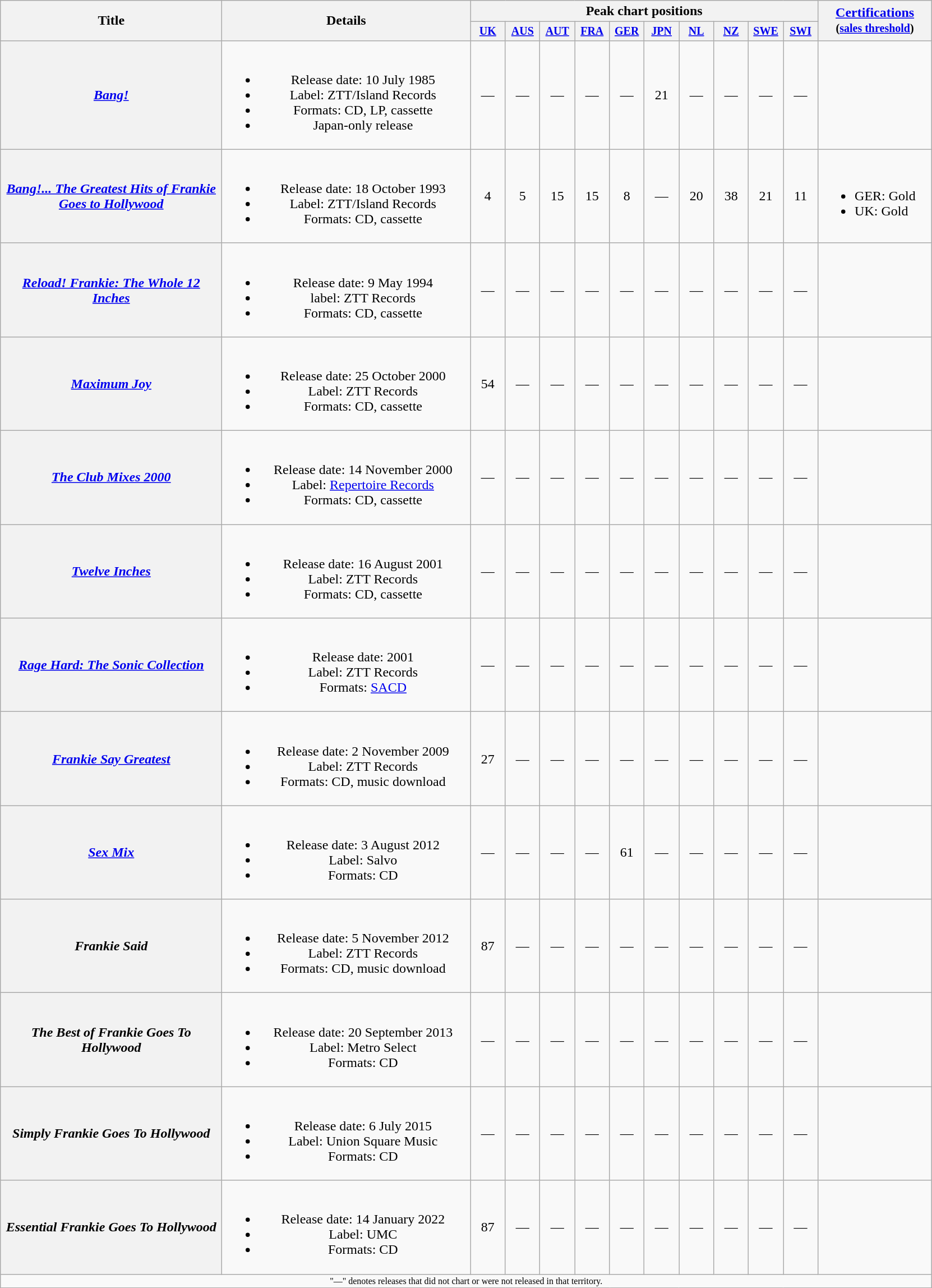<table class="wikitable plainrowheaders" style="text-align:center;">
<tr>
<th rowspan="2" style="width:16em;">Title</th>
<th rowspan="2" style="width:18em;">Details</th>
<th colspan="10">Peak chart positions</th>
<th rowspan="2" style="width:8em;"><a href='#'>Certifications</a><br><small>(<a href='#'>sales threshold</a>)</small></th>
</tr>
<tr style="font-size:smaller;">
<th width="35"><a href='#'>UK</a><br></th>
<th width="35"><a href='#'>AUS</a><br></th>
<th width="35"><a href='#'>AUT</a><br></th>
<th width="35"><a href='#'>FRA</a><br></th>
<th width="35"><a href='#'>GER</a><br></th>
<th width="35"><a href='#'>JPN</a><br></th>
<th width="35"><a href='#'>NL</a><br></th>
<th width="35"><a href='#'>NZ</a><br></th>
<th width="35"><a href='#'>SWE</a><br></th>
<th width="35"><a href='#'>SWI</a><br></th>
</tr>
<tr>
<th scope="row"><em><a href='#'>Bang!</a></em></th>
<td><br><ul><li>Release date: 10 July 1985</li><li>Label: ZTT/Island Records</li><li>Formats: CD, LP, cassette</li><li>Japan-only release</li></ul></td>
<td>—</td>
<td>—</td>
<td>—</td>
<td>—</td>
<td>—</td>
<td>21</td>
<td>—</td>
<td>—</td>
<td>—</td>
<td>—</td>
<td></td>
</tr>
<tr>
<th scope="row"><em><a href='#'>Bang!... The Greatest Hits of Frankie Goes to Hollywood</a></em></th>
<td><br><ul><li>Release date: 18 October 1993</li><li>Label: ZTT/Island Records</li><li>Formats: CD, cassette</li></ul></td>
<td>4</td>
<td>5</td>
<td>15</td>
<td>15</td>
<td>8</td>
<td>—</td>
<td>20</td>
<td>38</td>
<td>21</td>
<td>11</td>
<td align="left"><br><ul><li>GER: Gold</li><li>UK: Gold</li></ul></td>
</tr>
<tr>
<th scope="row"><em><a href='#'>Reload! Frankie: The Whole 12 Inches</a></em></th>
<td><br><ul><li>Release date: 9 May 1994</li><li>label: ZTT Records</li><li>Formats: CD, cassette</li></ul></td>
<td>—</td>
<td>—</td>
<td>—</td>
<td>—</td>
<td>—</td>
<td>—</td>
<td>—</td>
<td>—</td>
<td>—</td>
<td>—</td>
<td></td>
</tr>
<tr>
<th scope="row"><em><a href='#'>Maximum Joy</a></em></th>
<td><br><ul><li>Release date: 25 October 2000</li><li>Label: ZTT Records</li><li>Formats: CD, cassette</li></ul></td>
<td>54</td>
<td>—</td>
<td>—</td>
<td>—</td>
<td>—</td>
<td>—</td>
<td>—</td>
<td>—</td>
<td>—</td>
<td>—</td>
<td></td>
</tr>
<tr>
<th scope="row"><em><a href='#'>The Club Mixes 2000</a></em></th>
<td><br><ul><li>Release date: 14 November 2000</li><li>Label: <a href='#'>Repertoire Records</a></li><li>Formats: CD, cassette</li></ul></td>
<td>—</td>
<td>—</td>
<td>—</td>
<td>—</td>
<td>—</td>
<td>—</td>
<td>—</td>
<td>—</td>
<td>—</td>
<td>—</td>
<td></td>
</tr>
<tr>
<th scope="row"><em><a href='#'>Twelve Inches</a></em></th>
<td><br><ul><li>Release date: 16 August 2001</li><li>Label: ZTT Records</li><li>Formats: CD, cassette</li></ul></td>
<td>—</td>
<td>—</td>
<td>—</td>
<td>—</td>
<td>—</td>
<td>—</td>
<td>—</td>
<td>—</td>
<td>—</td>
<td>—</td>
<td></td>
</tr>
<tr>
<th scope="row"><em><a href='#'>Rage Hard: The Sonic Collection</a></em></th>
<td><br><ul><li>Release date: 2001</li><li>Label: ZTT Records</li><li>Formats: <a href='#'>SACD</a></li></ul></td>
<td>—</td>
<td>—</td>
<td>—</td>
<td>—</td>
<td>—</td>
<td>—</td>
<td>—</td>
<td>—</td>
<td>—</td>
<td>—</td>
<td></td>
</tr>
<tr>
<th scope="row"><em><a href='#'>Frankie Say Greatest</a></em></th>
<td><br><ul><li>Release date: 2 November 2009</li><li>Label: ZTT Records</li><li>Formats: CD, music download</li></ul></td>
<td>27</td>
<td>—</td>
<td>—</td>
<td>—</td>
<td>—</td>
<td>—</td>
<td>—</td>
<td>—</td>
<td>—</td>
<td>—</td>
<td></td>
</tr>
<tr>
<th scope="row"><em><a href='#'>Sex Mix</a></em></th>
<td><br><ul><li>Release date: 3 August 2012</li><li>Label: Salvo</li><li>Formats: CD</li></ul></td>
<td>—</td>
<td>—</td>
<td>—</td>
<td>—</td>
<td>61</td>
<td>—</td>
<td>—</td>
<td>—</td>
<td>—</td>
<td>—</td>
<td></td>
</tr>
<tr>
<th scope="row"><em>Frankie Said</em></th>
<td><br><ul><li>Release date: 5 November 2012</li><li>Label: ZTT Records</li><li>Formats: CD, music download</li></ul></td>
<td>87</td>
<td>—</td>
<td>—</td>
<td>—</td>
<td>—</td>
<td>—</td>
<td>—</td>
<td>—</td>
<td>—</td>
<td>—</td>
<td></td>
</tr>
<tr>
<th scope="row"><em>The Best of Frankie Goes To Hollywood</em></th>
<td><br><ul><li>Release date: 20 September 2013</li><li>Label: Metro Select</li><li>Formats: CD</li></ul></td>
<td>—</td>
<td>—</td>
<td>—</td>
<td>—</td>
<td>—</td>
<td>—</td>
<td>—</td>
<td>—</td>
<td>—</td>
<td>—</td>
<td></td>
</tr>
<tr>
<th scope="row"><em>Simply Frankie Goes To Hollywood</em></th>
<td><br><ul><li>Release date: 6 July 2015</li><li>Label: Union Square Music</li><li>Formats: CD</li></ul></td>
<td>—</td>
<td>—</td>
<td>—</td>
<td>—</td>
<td>—</td>
<td>—</td>
<td>—</td>
<td>—</td>
<td>—</td>
<td>—</td>
<td></td>
</tr>
<tr>
<th scope="row"><em>Essential Frankie Goes To Hollywood</em></th>
<td><br><ul><li>Release date: 14 January 2022</li><li>Label: UMC</li><li>Formats: CD</li></ul></td>
<td>87</td>
<td>—</td>
<td>—</td>
<td>—</td>
<td>—</td>
<td>—</td>
<td>—</td>
<td>—</td>
<td>—</td>
<td>—</td>
<td></td>
</tr>
<tr>
<td colspan="13" style="font-size:8pt">"—" denotes releases that did not chart or were not released in that territory.</td>
</tr>
</table>
